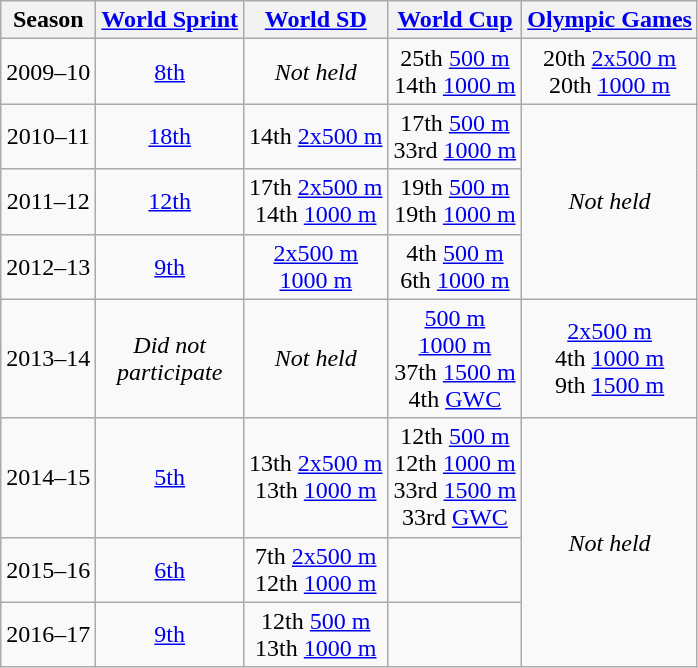<table class="wikitable" style="text-align:center;">
<tr>
<th>Season</th>
<th><a href='#'>World Sprint</a></th>
<th><a href='#'>World SD</a></th>
<th><a href='#'>World Cup</a></th>
<th><a href='#'>Olympic Games</a></th>
</tr>
<tr>
<td>2009–10</td>
<td><a href='#'>8th</a></td>
<td><em>Not held</em></td>
<td>25th <a href='#'>500 m</a><br>14th <a href='#'>1000 m</a></td>
<td>20th <a href='#'>2x500 m</a><br>20th <a href='#'>1000 m</a></td>
</tr>
<tr>
<td>2010–11</td>
<td><a href='#'>18th</a></td>
<td>14th <a href='#'>2x500 m</a></td>
<td>17th <a href='#'>500 m</a><br>33rd <a href='#'>1000 m</a></td>
<td rowspan=3><em>Not held</em></td>
</tr>
<tr>
<td>2011–12</td>
<td><a href='#'>12th</a></td>
<td>17th <a href='#'>2x500 m</a><br>14th <a href='#'>1000 m</a></td>
<td>19th <a href='#'>500 m</a><br>19th <a href='#'>1000 m</a></td>
</tr>
<tr>
<td>2012–13</td>
<td><a href='#'>9th</a></td>
<td> <a href='#'>2x500 m</a><br> <a href='#'>1000 m</a></td>
<td>4th <a href='#'>500 m</a><br>6th <a href='#'>1000 m</a></td>
</tr>
<tr>
<td>2013–14</td>
<td><em>Did not<br>participate</em></td>
<td><em>Not held</em></td>
<td> <a href='#'>500 m</a><br> <a href='#'>1000 m</a><br>37th <a href='#'>1500 m</a><br>4th <a href='#'>GWC</a></td>
<td> <a href='#'>2x500 m</a><br>4th <a href='#'>1000 m</a><br>9th <a href='#'>1500 m</a></td>
</tr>
<tr>
<td>2014–15</td>
<td><a href='#'>5th</a></td>
<td>13th <a href='#'>2x500 m</a><br>13th <a href='#'>1000 m</a></td>
<td>12th <a href='#'>500 m</a><br>12th <a href='#'>1000 m</a><br>33rd <a href='#'>1500 m</a><br>33rd <a href='#'>GWC</a></td>
<td rowspan=3><em>Not held</em></td>
</tr>
<tr>
<td>2015–16</td>
<td><a href='#'>6th</a></td>
<td>7th <a href='#'>2x500 m</a><br>12th <a href='#'>1000 m</a></td>
<td></td>
</tr>
<tr>
<td>2016–17</td>
<td><a href='#'>9th</a></td>
<td>12th <a href='#'>500 m</a><br>13th <a href='#'>1000 m</a></td>
<td></td>
</tr>
</table>
